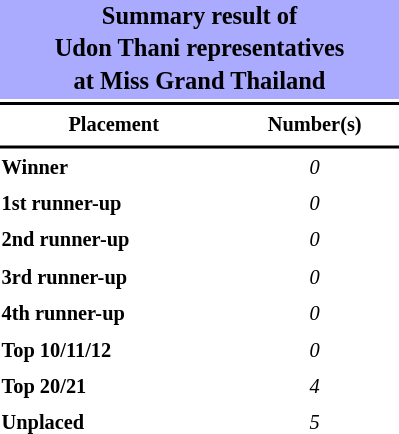<table style="width: 270px; font-size:85%; line-height:1.5em;">
<tr>
<th colspan="2" align="center" style="background:#AAF;"><big>Summary result of<br>Udon Thani representatives<br>at Miss Grand Thailand</big></th>
</tr>
<tr>
<td colspan="2" style="background:black"></td>
</tr>
<tr>
<th scope="col">Placement</th>
<th scope="col">Number(s)</th>
</tr>
<tr>
<td colspan="2" style="background:black"></td>
</tr>
<tr>
<td align="left"><strong>Winner</strong></td>
<td align="center"><em>0</em></td>
</tr>
<tr>
<td align="left"><strong>1st runner-up</strong></td>
<td align="center"><em>0</em></td>
</tr>
<tr>
<td align="left"><strong>2nd runner-up</strong></td>
<td align="center"><em>0</em></td>
</tr>
<tr>
<td align="left"><strong>3rd runner-up</strong></td>
<td align="center"><em>0</em></td>
</tr>
<tr>
<td align="left"><strong>4th runner-up</strong></td>
<td align="center"><em>0</em></td>
</tr>
<tr>
<td align="left"><strong>Top 10/11/12</strong></td>
<td align="center"><em>0</em></td>
</tr>
<tr>
<td align="left"><strong>Top 20/21</strong></td>
<td align="center"><em>4</em></td>
</tr>
<tr>
<td align="left"><strong>Unplaced</strong></td>
<td align="center"><em>5</em></td>
</tr>
</table>
